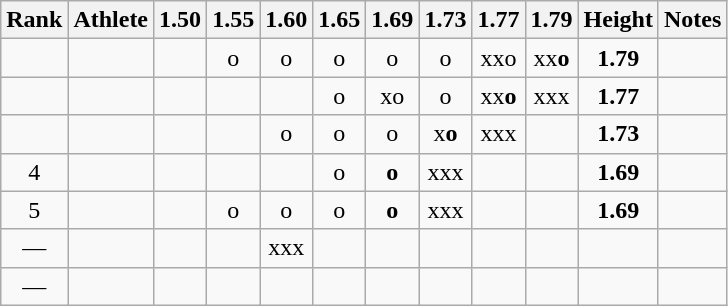<table class="wikitable sortable"  style="text-align:center">
<tr>
<th>Rank</th>
<th>Athlete</th>
<th>1.50</th>
<th>1.55</th>
<th>1.60</th>
<th>1.65</th>
<th>1.69</th>
<th>1.73</th>
<th>1.77</th>
<th>1.79</th>
<th>Height</th>
<th>Notes</th>
</tr>
<tr>
<td></td>
<td align="left"></td>
<td></td>
<td>o</td>
<td>o</td>
<td>o</td>
<td>o</td>
<td>o</td>
<td>xxo</td>
<td>xx<strong>o</strong></td>
<td><strong>1.79</strong></td>
<td></td>
</tr>
<tr>
<td></td>
<td align="left"></td>
<td></td>
<td></td>
<td></td>
<td>o</td>
<td>xo</td>
<td>o</td>
<td>xx<strong>o</strong></td>
<td>xxx</td>
<td><strong>1.77</strong></td>
<td></td>
</tr>
<tr>
<td></td>
<td align="left"></td>
<td></td>
<td></td>
<td>o</td>
<td>o</td>
<td>o</td>
<td>x<strong>o</strong></td>
<td>xxx</td>
<td></td>
<td><strong>1.73</strong></td>
<td></td>
</tr>
<tr>
<td>4</td>
<td align="left"></td>
<td></td>
<td></td>
<td></td>
<td>o</td>
<td><strong>o</strong></td>
<td>xxx</td>
<td></td>
<td></td>
<td><strong>1.69</strong></td>
<td></td>
</tr>
<tr>
<td>5</td>
<td align="left"></td>
<td></td>
<td>o</td>
<td>o</td>
<td>o</td>
<td><strong>o</strong></td>
<td>xxx</td>
<td></td>
<td></td>
<td><strong>1.69</strong></td>
<td></td>
</tr>
<tr>
<td>—</td>
<td align="left"></td>
<td></td>
<td></td>
<td>xxx</td>
<td></td>
<td></td>
<td></td>
<td></td>
<td></td>
<td></td>
<td></td>
</tr>
<tr>
<td>—</td>
<td align="left"></td>
<td></td>
<td></td>
<td></td>
<td></td>
<td></td>
<td></td>
<td></td>
<td></td>
<td></td>
<td></td>
</tr>
</table>
